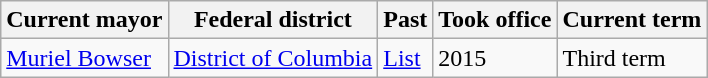<table class="wikitable">
<tr>
<th>Current mayor</th>
<th>Federal district</th>
<th>Past</th>
<th>Took office</th>
<th>Current term</th>
</tr>
<tr>
<td><a href='#'>Muriel Bowser</a></td>
<td> <a href='#'>District of Columbia</a></td>
<td><a href='#'>List</a></td>
<td>2015</td>
<td>Third term</td>
</tr>
</table>
